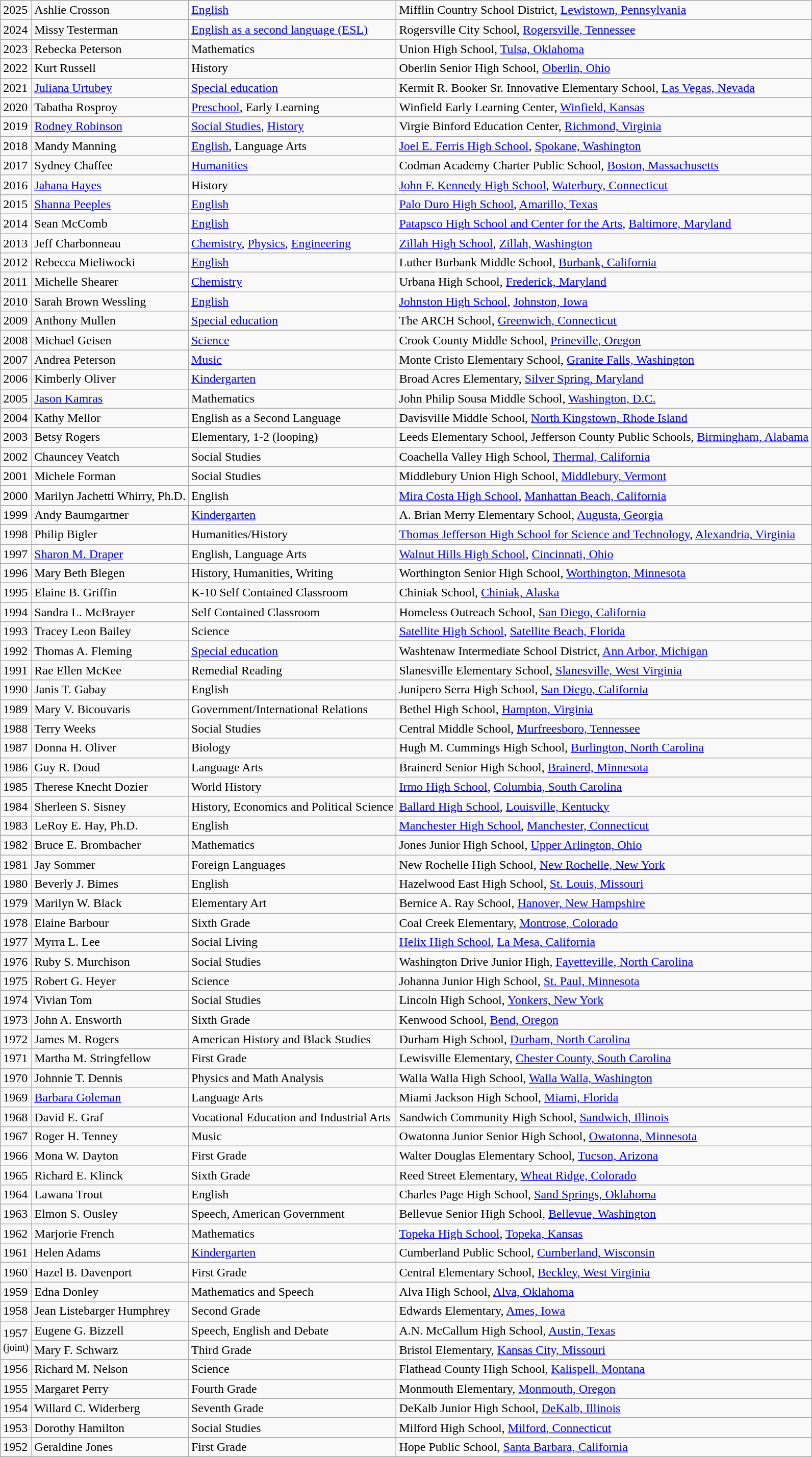<table class="wikitable">
<tr>
<td>2025</td>
<td>Ashlie Crosson</td>
<td><a href='#'>English</a></td>
<td>Mifflin Country School District, <a href='#'>Lewistown, Pennsylvania</a></td>
</tr>
<tr>
<td>2024</td>
<td>Missy Testerman</td>
<td><a href='#'>English as a second language (ESL)</a></td>
<td>Rogersville City School, <a href='#'>Rogersville, Tennessee</a></td>
</tr>
<tr>
<td>2023</td>
<td>Rebecka Peterson</td>
<td>Mathematics</td>
<td>Union High School, <a href='#'>Tulsa, Oklahoma</a></td>
</tr>
<tr>
<td>2022</td>
<td>Kurt Russell</td>
<td>History</td>
<td>Oberlin Senior High School, <a href='#'>Oberlin, Ohio</a></td>
</tr>
<tr>
<td>2021</td>
<td><a href='#'>Juliana Urtubey</a></td>
<td Elementary Education,><a href='#'>Special education</a></td>
<td>Kermit R. Booker Sr. Innovative Elementary School, <a href='#'>Las Vegas, Nevada</a></td>
</tr>
<tr>
<td>2020</td>
<td>Tabatha Rosproy</td>
<td><a href='#'>Preschool</a>, Early Learning</td>
<td>Winfield Early Learning Center, <a href='#'>Winfield, Kansas</a></td>
</tr>
<tr>
<td>2019</td>
<td><a href='#'>Rodney Robinson</a></td>
<td><a href='#'>Social Studies</a>, <a href='#'>History</a></td>
<td>Virgie Binford Education Center, <a href='#'>Richmond, Virginia</a></td>
</tr>
<tr>
<td>2018</td>
<td>Mandy Manning</td>
<td><a href='#'>English</a>, Language Arts</td>
<td><a href='#'>Joel E. Ferris High School</a>, <a href='#'>Spokane, Washington</a></td>
</tr>
<tr>
<td>2017</td>
<td>Sydney Chaffee</td>
<td><a href='#'>Humanities</a></td>
<td>Codman Academy Charter Public School, <a href='#'>Boston, Massachusetts</a></td>
</tr>
<tr>
<td>2016</td>
<td><a href='#'>Jahana Hayes</a></td>
<td>History</td>
<td><a href='#'>John F. Kennedy High School</a>, <a href='#'>Waterbury, Connecticut</a></td>
</tr>
<tr>
<td>2015</td>
<td><a href='#'>Shanna Peeples</a></td>
<td><a href='#'>English</a></td>
<td><a href='#'>Palo Duro High School</a>, <a href='#'>Amarillo, Texas</a></td>
</tr>
<tr>
<td>2014</td>
<td>Sean McComb</td>
<td><a href='#'>English</a></td>
<td><a href='#'>Patapsco High School and Center for the Arts</a>, <a href='#'>Baltimore, Maryland</a></td>
</tr>
<tr>
<td>2013</td>
<td>Jeff Charbonneau</td>
<td><a href='#'>Chemistry</a>, <a href='#'>Physics</a>, <a href='#'>Engineering</a></td>
<td><a href='#'>Zillah High School</a>, <a href='#'>Zillah, Washington</a></td>
</tr>
<tr>
<td>2012</td>
<td>Rebecca Mieliwocki</td>
<td><a href='#'>English</a></td>
<td>Luther Burbank Middle School, <a href='#'>Burbank, California</a></td>
</tr>
<tr>
<td>2011</td>
<td>Michelle Shearer</td>
<td><a href='#'>Chemistry</a></td>
<td>Urbana High School, <a href='#'>Frederick, Maryland</a></td>
</tr>
<tr>
<td>2010</td>
<td>Sarah Brown Wessling</td>
<td><a href='#'>English</a></td>
<td><a href='#'>Johnston High School</a>, <a href='#'>Johnston, Iowa</a></td>
</tr>
<tr>
<td>2009</td>
<td>Anthony Mullen</td>
<td><a href='#'>Special education</a></td>
<td>The ARCH School, <a href='#'>Greenwich, Connecticut</a></td>
</tr>
<tr>
<td>2008</td>
<td>Michael Geisen</td>
<td><a href='#'>Science</a></td>
<td>Crook County Middle School, <a href='#'>Prineville, Oregon</a></td>
</tr>
<tr>
<td>2007</td>
<td>Andrea Peterson</td>
<td><a href='#'>Music</a></td>
<td>Monte Cristo Elementary School, <a href='#'>Granite Falls, Washington</a></td>
</tr>
<tr>
<td>2006</td>
<td>Kimberly Oliver</td>
<td><a href='#'>Kindergarten</a></td>
<td>Broad Acres Elementary, <a href='#'>Silver Spring, Maryland</a></td>
</tr>
<tr>
<td>2005</td>
<td><a href='#'>Jason Kamras</a></td>
<td>Mathematics</td>
<td>John Philip Sousa Middle School, <a href='#'>Washington, D.C.</a></td>
</tr>
<tr>
<td>2004</td>
<td>Kathy Mellor</td>
<td>English as a Second Language</td>
<td>Davisville Middle School, <a href='#'>North Kingstown, Rhode Island</a></td>
</tr>
<tr>
<td>2003</td>
<td>Betsy Rogers</td>
<td>Elementary, 1-2 (looping)</td>
<td>Leeds Elementary School, Jefferson County Public Schools, <a href='#'>Birmingham, Alabama</a></td>
</tr>
<tr>
<td>2002</td>
<td>Chauncey Veatch</td>
<td>Social Studies</td>
<td>Coachella Valley High School, <a href='#'>Thermal, California</a></td>
</tr>
<tr>
<td>2001</td>
<td>Michele Forman</td>
<td>Social Studies</td>
<td>Middlebury Union High School, <a href='#'>Middlebury, Vermont</a></td>
</tr>
<tr>
<td>2000</td>
<td>Marilyn Jachetti Whirry, Ph.D.</td>
<td>English</td>
<td><a href='#'>Mira Costa High School</a>, <a href='#'>Manhattan Beach, California</a></td>
</tr>
<tr>
<td>1999</td>
<td>Andy Baumgartner</td>
<td><a href='#'>Kindergarten</a></td>
<td>A. Brian Merry Elementary School, <a href='#'>Augusta, Georgia</a></td>
</tr>
<tr>
<td>1998</td>
<td>Philip Bigler</td>
<td>Humanities/History</td>
<td><a href='#'>Thomas Jefferson High School for Science and Technology</a>, <a href='#'>Alexandria, Virginia</a></td>
</tr>
<tr>
<td>1997</td>
<td><a href='#'>Sharon M. Draper</a></td>
<td>English, Language Arts</td>
<td><a href='#'>Walnut Hills High School</a>, <a href='#'>Cincinnati, Ohio</a></td>
</tr>
<tr>
<td>1996</td>
<td>Mary Beth Blegen</td>
<td>History, Humanities, Writing</td>
<td>Worthington Senior High School, <a href='#'>Worthington, Minnesota</a></td>
</tr>
<tr>
<td>1995</td>
<td>Elaine B. Griffin</td>
<td>K-10 Self Contained Classroom</td>
<td>Chiniak School, <a href='#'>Chiniak, Alaska</a></td>
</tr>
<tr>
<td>1994</td>
<td>Sandra L. McBrayer</td>
<td>Self Contained Classroom</td>
<td>Homeless Outreach School, <a href='#'>San Diego, California</a></td>
</tr>
<tr>
<td>1993</td>
<td>Tracey Leon Bailey</td>
<td>Science</td>
<td><a href='#'>Satellite High School</a>, <a href='#'>Satellite Beach, Florida</a></td>
</tr>
<tr>
<td>1992</td>
<td>Thomas A. Fleming</td>
<td><a href='#'>Special education</a></td>
<td>Washtenaw Intermediate School District, <a href='#'>Ann Arbor, Michigan</a></td>
</tr>
<tr>
<td>1991</td>
<td>Rae Ellen McKee</td>
<td>Remedial Reading</td>
<td>Slanesville Elementary School, <a href='#'>Slanesville, West Virginia</a></td>
</tr>
<tr>
<td>1990</td>
<td>Janis T. Gabay</td>
<td>English</td>
<td>Junipero Serra High School, <a href='#'>San Diego, California</a></td>
</tr>
<tr>
<td>1989</td>
<td>Mary V. Bicouvaris</td>
<td>Government/International Relations</td>
<td>Bethel High School, <a href='#'>Hampton, Virginia</a></td>
</tr>
<tr>
<td>1988</td>
<td>Terry Weeks</td>
<td>Social Studies</td>
<td>Central Middle School, <a href='#'>Murfreesboro, Tennessee</a></td>
</tr>
<tr>
<td>1987</td>
<td>Donna H. Oliver</td>
<td>Biology</td>
<td>Hugh M. Cummings High School, <a href='#'>Burlington, North Carolina</a></td>
</tr>
<tr>
<td>1986</td>
<td>Guy R. Doud</td>
<td>Language Arts</td>
<td>Brainerd Senior High School, <a href='#'>Brainerd, Minnesota</a></td>
</tr>
<tr>
<td>1985</td>
<td>Therese Knecht Dozier</td>
<td>World History</td>
<td><a href='#'>Irmo High School</a>, <a href='#'>Columbia, South Carolina</a></td>
</tr>
<tr>
<td>1984</td>
<td>Sherleen S. Sisney</td>
<td>History, Economics and Political Science</td>
<td><a href='#'>Ballard High School</a>, <a href='#'>Louisville, Kentucky</a></td>
</tr>
<tr>
<td>1983</td>
<td>LeRoy E. Hay, Ph.D.</td>
<td>English</td>
<td><a href='#'>Manchester High School</a>, <a href='#'>Manchester, Connecticut</a></td>
</tr>
<tr>
<td>1982</td>
<td>Bruce E. Brombacher</td>
<td>Mathematics</td>
<td>Jones Junior High School, <a href='#'>Upper Arlington, Ohio</a></td>
</tr>
<tr>
<td>1981</td>
<td>Jay Sommer</td>
<td>Foreign Languages</td>
<td>New Rochelle High School, <a href='#'>New Rochelle, New York</a></td>
</tr>
<tr>
<td>1980</td>
<td>Beverly J. Bimes</td>
<td>English</td>
<td>Hazelwood East High School, <a href='#'>St. Louis, Missouri</a></td>
</tr>
<tr>
<td>1979</td>
<td>Marilyn W. Black</td>
<td>Elementary Art</td>
<td>Bernice A. Ray School, <a href='#'>Hanover, New Hampshire</a></td>
</tr>
<tr>
<td>1978</td>
<td>Elaine Barbour</td>
<td>Sixth Grade</td>
<td>Coal Creek Elementary, <a href='#'>Montrose, Colorado</a></td>
</tr>
<tr>
<td>1977</td>
<td>Myrra L. Lee</td>
<td>Social Living</td>
<td><a href='#'>Helix High School</a>, <a href='#'>La Mesa, California</a></td>
</tr>
<tr>
<td>1976</td>
<td>Ruby S. Murchison</td>
<td>Social Studies</td>
<td>Washington Drive Junior High, <a href='#'>Fayetteville, North Carolina</a></td>
</tr>
<tr>
<td>1975</td>
<td>Robert G. Heyer</td>
<td>Science</td>
<td>Johanna Junior High School, <a href='#'>St. Paul, Minnesota</a></td>
</tr>
<tr>
<td>1974</td>
<td>Vivian Tom</td>
<td>Social Studies</td>
<td>Lincoln High School, <a href='#'>Yonkers, New York</a></td>
</tr>
<tr>
<td>1973</td>
<td>John A. Ensworth</td>
<td>Sixth Grade</td>
<td>Kenwood School, <a href='#'>Bend, Oregon</a></td>
</tr>
<tr>
<td>1972</td>
<td>James M. Rogers</td>
<td>American History and Black Studies</td>
<td>Durham High School, <a href='#'>Durham, North Carolina</a></td>
</tr>
<tr>
<td>1971</td>
<td>Martha M. Stringfellow</td>
<td>First Grade</td>
<td>Lewisville Elementary, <a href='#'>Chester County, South Carolina</a></td>
</tr>
<tr>
<td>1970</td>
<td>Johnnie T. Dennis</td>
<td>Physics and Math Analysis</td>
<td>Walla Walla High School, <a href='#'>Walla Walla, Washington</a></td>
</tr>
<tr>
<td>1969</td>
<td><a href='#'>Barbara Goleman</a></td>
<td>Language Arts</td>
<td>Miami Jackson High School, <a href='#'>Miami, Florida</a></td>
</tr>
<tr>
<td>1968</td>
<td>David E. Graf</td>
<td>Vocational Education and Industrial Arts</td>
<td>Sandwich Community High School, <a href='#'>Sandwich, Illinois</a></td>
</tr>
<tr>
<td>1967</td>
<td>Roger H. Tenney</td>
<td>Music</td>
<td>Owatonna Junior Senior High School, <a href='#'>Owatonna, Minnesota</a></td>
</tr>
<tr>
<td>1966</td>
<td>Mona W. Dayton</td>
<td>First Grade</td>
<td>Walter Douglas Elementary School, <a href='#'>Tucson, Arizona</a></td>
</tr>
<tr>
<td>1965</td>
<td>Richard E. Klinck</td>
<td>Sixth Grade</td>
<td>Reed Street Elementary, <a href='#'>Wheat Ridge, Colorado</a></td>
</tr>
<tr>
<td>1964</td>
<td>Lawana Trout</td>
<td>English</td>
<td>Charles Page High School, <a href='#'>Sand Springs, Oklahoma</a></td>
</tr>
<tr>
<td>1963</td>
<td>Elmon S. Ousley</td>
<td>Speech, American Government</td>
<td>Bellevue Senior High School, <a href='#'>Bellevue, Washington</a></td>
</tr>
<tr>
<td>1962</td>
<td>Marjorie French</td>
<td>Mathematics</td>
<td><a href='#'>Topeka High School</a>, <a href='#'>Topeka, Kansas</a></td>
</tr>
<tr>
<td>1961</td>
<td>Helen Adams</td>
<td><a href='#'>Kindergarten</a></td>
<td>Cumberland Public School, <a href='#'>Cumberland, Wisconsin</a></td>
</tr>
<tr>
<td>1960</td>
<td>Hazel B. Davenport</td>
<td>First Grade</td>
<td>Central Elementary School, <a href='#'>Beckley, West Virginia</a></td>
</tr>
<tr>
<td>1959</td>
<td>Edna Donley</td>
<td>Mathematics and Speech</td>
<td>Alva High School, <a href='#'>Alva, Oklahoma</a></td>
</tr>
<tr>
<td>1958</td>
<td>Jean Listebarger Humphrey</td>
<td>Second Grade</td>
<td>Edwards Elementary, <a href='#'>Ames, Iowa</a></td>
</tr>
<tr>
<td rowspan="2">1957<br><small>(joint)</small></td>
<td>Eugene G. Bizzell</td>
<td>Speech, English and Debate</td>
<td>A.N. McCallum High School, <a href='#'>Austin, Texas</a></td>
</tr>
<tr>
<td>Mary F. Schwarz</td>
<td>Third Grade</td>
<td>Bristol Elementary, <a href='#'>Kansas City, Missouri</a></td>
</tr>
<tr>
<td>1956</td>
<td>Richard M. Nelson</td>
<td>Science</td>
<td>Flathead County High School, <a href='#'>Kalispell, Montana</a></td>
</tr>
<tr>
<td>1955</td>
<td>Margaret Perry</td>
<td>Fourth Grade</td>
<td>Monmouth Elementary, <a href='#'>Monmouth, Oregon</a></td>
</tr>
<tr>
<td>1954</td>
<td>Willard C. Widerberg</td>
<td>Seventh Grade</td>
<td>DeKalb Junior High School, <a href='#'>DeKalb, Illinois</a></td>
</tr>
<tr>
<td>1953</td>
<td>Dorothy Hamilton</td>
<td>Social Studies</td>
<td>Milford High School, <a href='#'>Milford, Connecticut</a></td>
</tr>
<tr>
<td>1952</td>
<td>Geraldine Jones</td>
<td>First Grade</td>
<td>Hope Public School, <a href='#'>Santa Barbara, California</a></td>
</tr>
</table>
